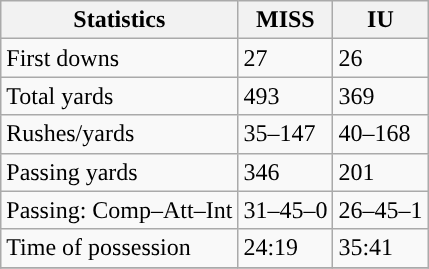<table class="wikitable" style="float: left;">
<tr>
<th>Statistics</th>
<th>MISS</th>
<th>IU</th>
</tr>
<tr>
<td>First downs</td>
<td>27</td>
<td>26</td>
</tr>
<tr>
<td>Total yards</td>
<td>493</td>
<td>369</td>
</tr>
<tr>
<td>Rushes/yards</td>
<td>35–147</td>
<td>40–168</td>
</tr>
<tr>
<td>Passing yards</td>
<td>346</td>
<td>201</td>
</tr>
<tr>
<td>Passing: Comp–Att–Int</td>
<td>31–45–0</td>
<td>26–45–1</td>
</tr>
<tr>
<td>Time of possession</td>
<td>24:19</td>
<td>35:41</td>
</tr>
<tr>
</tr>
</table>
